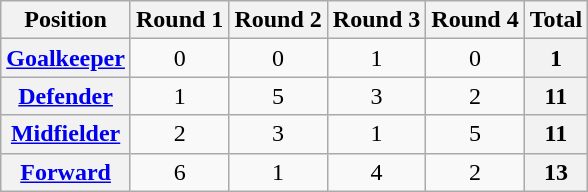<table class="wikitable sortable" style="text-align:center">
<tr>
<th>Position</th>
<th>Round 1</th>
<th>Round 2</th>
<th>Round 3</th>
<th>Round 4</th>
<th>Total</th>
</tr>
<tr>
<th><a href='#'>Goalkeeper</a></th>
<td>0</td>
<td>0</td>
<td>1</td>
<td>0</td>
<td style="background:#f2f2f2;text-align:center"><strong>1</strong></td>
</tr>
<tr>
<th><a href='#'>Defender</a></th>
<td>1</td>
<td>5</td>
<td>3</td>
<td>2</td>
<td style="background:#f2f2f2;text-align:center"><strong>11</strong></td>
</tr>
<tr>
<th><a href='#'>Midfielder</a></th>
<td>2</td>
<td>3</td>
<td>1</td>
<td>5</td>
<td style="background:#f2f2f2;text-align:center"><strong>11</strong></td>
</tr>
<tr>
<th><a href='#'>Forward</a></th>
<td>6</td>
<td>1</td>
<td>4</td>
<td>2</td>
<td style="background:#f2f2f2;text-align:center"><strong>13</strong></td>
</tr>
</table>
